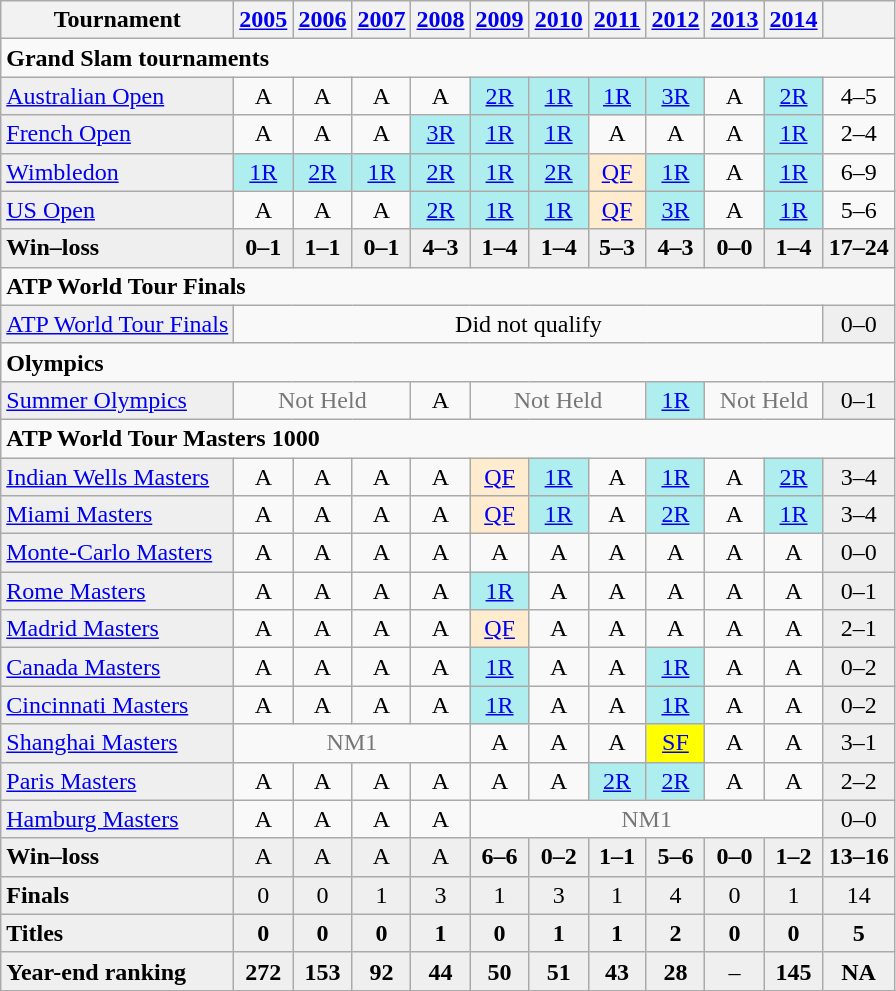<table class="wikitable">
<tr>
<th>Tournament</th>
<th><a href='#'>2005</a></th>
<th><a href='#'>2006</a></th>
<th><a href='#'>2007</a></th>
<th><a href='#'>2008</a></th>
<th><a href='#'>2009</a></th>
<th><a href='#'>2010</a></th>
<th><a href='#'>2011</a></th>
<th><a href='#'>2012</a></th>
<th><a href='#'>2013</a></th>
<th><a href='#'>2014</a></th>
<th></th>
</tr>
<tr>
<td colspan=25 align=left><strong>Grand Slam tournaments</strong></td>
</tr>
<tr>
<td style="background:#EFEFEF;"><a href='#'>Australian Open</a></td>
<td align="center">A</td>
<td align="center">A</td>
<td align="center">A</td>
<td align="center">A</td>
<td align="center" style="background:#afeeee;"><a href='#'>2R</a></td>
<td align="center" style="background:#afeeee;"><a href='#'>1R</a></td>
<td align="center" style="background:#afeeee;"><a href='#'>1R</a></td>
<td align="center" style="background:#afeeee;"><a href='#'>3R</a></td>
<td align="center">A</td>
<td align="center" style="background:#afeeee;"><a href='#'>2R</a></td>
<td align="center">4–5</td>
</tr>
<tr>
<td style="background:#EFEFEF;"><a href='#'>French Open</a></td>
<td align="center">A</td>
<td align="center">A</td>
<td align="center">A</td>
<td align="center" style="background:#afeeee;"><a href='#'>3R</a></td>
<td align="center" style="background:#afeeee;"><a href='#'>1R</a></td>
<td align="center" style="background:#afeeee;"><a href='#'>1R</a></td>
<td align="center">A</td>
<td align="center">A</td>
<td align="center">A</td>
<td align="center" style="background:#afeeee;"><a href='#'>1R</a></td>
<td align="center">2–4</td>
</tr>
<tr>
<td style="background:#EFEFEF;"><a href='#'>Wimbledon</a></td>
<td align="center" style="background:#afeeee;"><a href='#'>1R</a></td>
<td align="center" style="background:#afeeee;"><a href='#'>2R</a></td>
<td align="center" style="background:#afeeee;"><a href='#'>1R</a></td>
<td align="center" style="background:#afeeee;"><a href='#'>2R</a></td>
<td align="center" style="background:#afeeee;"><a href='#'>1R</a></td>
<td align="center" style="background:#afeeee;"><a href='#'>2R</a></td>
<td align="center" style="background:#ffebcd;"><a href='#'>QF</a></td>
<td align="center" style="background:#afeeee;"><a href='#'>1R</a></td>
<td align="center">A</td>
<td align="center" style="background:#afeeee;"><a href='#'>1R</a></td>
<td align="center">6–9</td>
</tr>
<tr>
<td style="background:#EFEFEF;"><a href='#'>US Open</a></td>
<td align="center">A</td>
<td align="center">A</td>
<td align="center">A</td>
<td align="center" style="background:#afeeee;"><a href='#'>2R</a></td>
<td align="center" style="background:#afeeee;"><a href='#'>1R</a></td>
<td align="center" style="background:#afeeee;"><a href='#'>1R</a></td>
<td align="center" style="background:#ffebcd;"><a href='#'>QF</a></td>
<td align="center" style="background:#afeeee;"><a href='#'>3R</a></td>
<td align="center">A</td>
<td align="center" style="background:#afeeee;"><a href='#'>1R</a></td>
<td align="center">5–6</td>
</tr>
<tr bgcolor="#efefef">
<td><strong>Win–loss</strong></td>
<td align="center"><strong>0–1</strong></td>
<td align="center"><strong>1–1</strong></td>
<td align="center"><strong>0–1</strong></td>
<td align="center"><strong>4–3</strong></td>
<td align="center"><strong>1–4</strong></td>
<td align="center"><strong>1–4</strong></td>
<td align="center"><strong>5–3</strong></td>
<td align="center"><strong>4–3</strong></td>
<td align="center"><strong>0–0</strong></td>
<td align="center"><strong>1–4</strong></td>
<td align="center"><strong>17–24</strong></td>
</tr>
<tr>
<td colspan=25 align=left><strong>ATP World Tour Finals</strong></td>
</tr>
<tr>
<td style="background:#EFEFEF;"><a href='#'>ATP World Tour Finals</a></td>
<td align="center" colspan=10>Did not qualify</td>
<td align="center" style="background:#EFEFEF;">0–0</td>
</tr>
<tr>
<td colspan=25 align=left><strong>Olympics</strong></td>
</tr>
<tr>
<td style="background:#EFEFEF;"><a href='#'>Summer Olympics</a></td>
<td align="center" colspan=3 style=color:#767676>Not Held</td>
<td align="center">A</td>
<td align="center" colspan=3 style=color:#767676>Not Held</td>
<td align="center" style="background:#afeeee;"><a href='#'>1R</a></td>
<td align="center" colspan=2 style=color:#767676>Not Held</td>
<td align="center" style="background:#EFEFEF;">0–1</td>
</tr>
<tr>
<td colspan=25 align=left><strong>ATP World Tour Masters 1000</strong></td>
</tr>
<tr>
<td style="background:#EFEFEF;"><a href='#'>Indian Wells Masters</a></td>
<td align="center">A</td>
<td align="center">A</td>
<td align="center">A</td>
<td align="center">A</td>
<td align="center" style="background:#ffebcd;"><a href='#'>QF</a></td>
<td align="center" style="background:#afeeee;"><a href='#'>1R</a></td>
<td align="center">A</td>
<td align="center" style="background:#afeeee;"><a href='#'>1R</a></td>
<td align="center">A</td>
<td align="center" style="background:#afeeee;"><a href='#'>2R</a></td>
<td align="center" style="background:#EFEFEF;">3–4</td>
</tr>
<tr>
<td style="background:#EFEFEF;"><a href='#'>Miami Masters</a></td>
<td align="center">A</td>
<td align="center">A</td>
<td align="center">A</td>
<td align="center">A</td>
<td align="center" style="background:#ffebcd;"><a href='#'>QF</a></td>
<td align="center" style="background:#afeeee;"><a href='#'>1R</a></td>
<td align="center">A</td>
<td align="center" style="background:#afeeee;"><a href='#'>2R</a></td>
<td align="center">A</td>
<td align="center" style="background:#afeeee;"><a href='#'>1R</a></td>
<td align="center" style="background:#EFEFEF;">3–4</td>
</tr>
<tr>
<td style="background:#EFEFEF;"><a href='#'>Monte-Carlo Masters</a></td>
<td align="center">A</td>
<td align="center">A</td>
<td align="center">A</td>
<td align="center">A</td>
<td align="center">A</td>
<td align="center">A</td>
<td align="center">A</td>
<td align="center">A</td>
<td align="center">A</td>
<td align="center">A</td>
<td align="center" style="background:#EFEFEF;">0–0</td>
</tr>
<tr>
<td style="background:#EFEFEF;"><a href='#'>Rome Masters</a></td>
<td align="center">A</td>
<td align="center">A</td>
<td align="center">A</td>
<td align="center">A</td>
<td align="center" style="background:#afeeee;"><a href='#'>1R</a></td>
<td align="center">A</td>
<td align="center">A</td>
<td align="center">A</td>
<td align="center">A</td>
<td align="center">A</td>
<td align="center" style="background:#EFEFEF;">0–1</td>
</tr>
<tr>
<td style="background:#EFEFEF;"><a href='#'>Madrid Masters</a></td>
<td align="center">A</td>
<td align="center">A</td>
<td align="center">A</td>
<td align="center">A</td>
<td align="center" style="background:#ffebcd;"><a href='#'>QF</a></td>
<td align="center">A</td>
<td align="center">A</td>
<td align="center">A</td>
<td align="center">A</td>
<td align="center">A</td>
<td align="center" style="background:#EFEFEF;">2–1</td>
</tr>
<tr>
<td style="background:#EFEFEF;"><a href='#'>Canada Masters</a></td>
<td align="center">A</td>
<td align="center">A</td>
<td align="center">A</td>
<td align="center">A</td>
<td align="center" style="background:#afeeee;"><a href='#'>1R</a></td>
<td align="center">A</td>
<td align="center">A</td>
<td align="center" style="background:#afeeee;"><a href='#'>1R</a></td>
<td align="center">A</td>
<td align="center">A</td>
<td align="center" style="background:#EFEFEF;">0–2</td>
</tr>
<tr>
<td style="background:#EFEFEF;"><a href='#'>Cincinnati Masters</a></td>
<td align="center">A</td>
<td align="center">A</td>
<td align="center">A</td>
<td align="center">A</td>
<td align="center" style="background:#afeeee;"><a href='#'>1R</a></td>
<td align="center">A</td>
<td align="center">A</td>
<td align="center" style="background:#afeeee;"><a href='#'>1R</a></td>
<td align="center">A</td>
<td align="center">A</td>
<td align="center" style="background:#EFEFEF;">0–2</td>
</tr>
<tr>
<td style="background:#efefef;"><a href='#'>Shanghai Masters</a></td>
<td align="center" colspan="4" style="color:#767676;">NM1</td>
<td align="center">A</td>
<td align="center">A</td>
<td align="center">A</td>
<td align="center" style="background:yellow;"><a href='#'>SF</a></td>
<td align="center">A</td>
<td align="center">A</td>
<td align="center" style="background:#efefef;">3–1</td>
</tr>
<tr>
<td style="background:#EFEFEF;"><a href='#'>Paris Masters</a></td>
<td align="center">A</td>
<td align="center">A</td>
<td align="center">A</td>
<td align="center">A</td>
<td align="center">A</td>
<td align="center">A</td>
<td align="center" style="background:#afeeee;"><a href='#'>2R</a></td>
<td align="center" style="background:#afeeee;"><a href='#'>2R</a></td>
<td align="center">A</td>
<td align="center">A</td>
<td align="center" style="background:#EFEFEF;">2–2</td>
</tr>
<tr>
<td style="background:#EFEFEF;"><a href='#'>Hamburg Masters</a></td>
<td align="center">A</td>
<td align="center">A</td>
<td align="center">A</td>
<td align="center">A</td>
<td align="center" colspan="6" style="color:#767676;">NM1</td>
<td align="center" style="background:#EFEFEF;">0–0</td>
</tr>
<tr bgcolor="#efefef">
<td><strong>Win–loss</strong></td>
<td align="center">A</td>
<td align="center">A</td>
<td align="center">A</td>
<td align="center">A</td>
<td align="center"><strong>6–6</strong></td>
<td align="center"><strong>0–2</strong></td>
<td align="center"><strong>1–1</strong></td>
<td align="center"><strong>5–6</strong></td>
<td align="center"><strong>0–0</strong></td>
<td align="center"><strong>1–2</strong></td>
<td align="center"><strong>13–16</strong></td>
</tr>
<tr>
<td style="background:#EFEFEF;"><strong>Finals</strong></td>
<td align="center" style="background:#EFEFEF;">0</td>
<td align="center" style="background:#EFEFEF;">0</td>
<td align="center" style="background:#EFEFEF;">1</td>
<td align="center" style="background:#EFEFEF;">3</td>
<td align="center" style="background:#EFEFEF;">1</td>
<td align="center" style="background:#EFEFEF;">3</td>
<td align="center" style="background:#EFEFEF;">1</td>
<td align="center" style="background:#EFEFEF;">4</td>
<td align="center" style="background:#EFEFEF;">0</td>
<td align="center" style="background:#EFEFEF;">1</td>
<td align="center" style="background:#EFEFEF;">14</td>
</tr>
<tr>
<td style="background:#EFEFEF;"><strong>Titles</strong></td>
<td align="center" style="background:#EFEFEF;"><strong>0</strong></td>
<td align="center" style="background:#EFEFEF;"><strong>0</strong></td>
<td align="center" style="background:#EFEFEF;"><strong>0</strong></td>
<td align="center" style="background:#EFEFEF;"><strong>1</strong></td>
<td align="center" style="background:#EFEFEF;"><strong>0</strong></td>
<td align="center" style="background:#EFEFEF;"><strong>1</strong></td>
<td align="center" style="background:#EFEFEF;"><strong>1</strong></td>
<td align="center" style="background:#EFEFEF;"><strong>2</strong></td>
<td align="center" style="background:#EFEFEF;"><strong>0</strong></td>
<td align="center" style="background:#EFEFEF;"><strong>0</strong></td>
<td align="center" style="background:#EFEFEF;"><strong>5</strong></td>
</tr>
<tr>
<td style="background:#EFEFEF;"><strong>Year-end ranking</strong></td>
<td align="center" style="background:#EFEFEF;"><strong>272</strong></td>
<td align="center" style="background:#EFEFEF;"><strong>153</strong></td>
<td align="center" style="background:#EFEFEF;"><strong>92</strong></td>
<td align="center" style="background:#EFEFEF;"><strong>44</strong></td>
<td align="center" style="background:#EFEFEF;"><strong>50</strong></td>
<td align="center" style="background:#EFEFEF;"><strong>51</strong></td>
<td align="center" style="background:#EFEFEF;"><strong>43</strong></td>
<td align="center" style="background:#EFEFEF;"><strong>28</strong></td>
<td align="center" style="background:#EFEFEF;">–</td>
<td align="center" style="background:#EFEFEF;"><strong>145</strong></td>
<td align="center" style="background:#EFEFEF;"><strong>NA</strong></td>
</tr>
</table>
